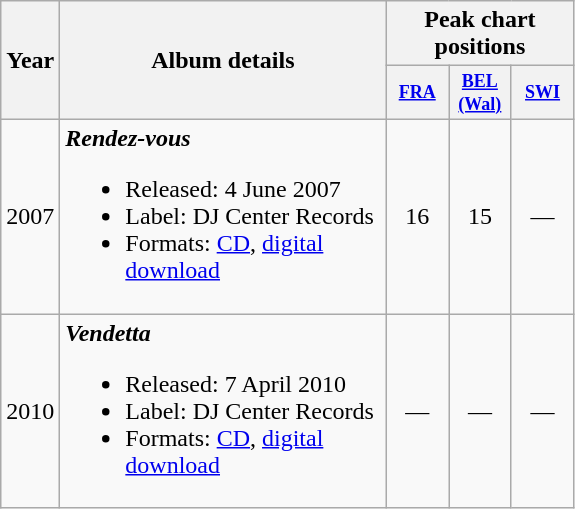<table class="wikitable" style=text-align:center;>
<tr>
<th rowspan="2" width="3">Year</th>
<th width="210" rowspan="2">Album details</th>
<th colspan="10">Peak chart positions</th>
</tr>
<tr>
<th style="width:3em;font-size:75%"><a href='#'>FRA</a><br></th>
<th style="width:3em;font-size:75%"><a href='#'>BEL (Wal)</a><br></th>
<th style="width:3em;font-size:75%"><a href='#'>SWI</a><br></th>
</tr>
<tr>
<td>2007</td>
<td align="left"><strong><em>Rendez-vous</em></strong><br><ul><li>Released: 4 June 2007</li><li>Label: DJ Center Records</li><li>Formats: <a href='#'>CD</a>, <a href='#'>digital download</a></li></ul></td>
<td>16</td>
<td>15</td>
<td>—</td>
</tr>
<tr>
<td>2010</td>
<td align="left"><strong><em>Vendetta</em></strong><br><ul><li>Released: 7 April 2010</li><li>Label: DJ Center Records</li><li>Formats: <a href='#'>CD</a>, <a href='#'>digital download</a></li></ul></td>
<td>—</td>
<td>—</td>
<td>—</td>
</tr>
</table>
